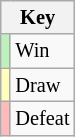<table class="wikitable" style="font-size: 85%">
<tr>
<th colspan="2">Key</th>
</tr>
<tr>
<td bgcolor=#BBF3BB></td>
<td>Win</td>
</tr>
<tr>
<td bgcolor=#FFFFBB></td>
<td>Draw</td>
</tr>
<tr>
<td bgcolor=#FFBBBB></td>
<td>Defeat</td>
</tr>
</table>
